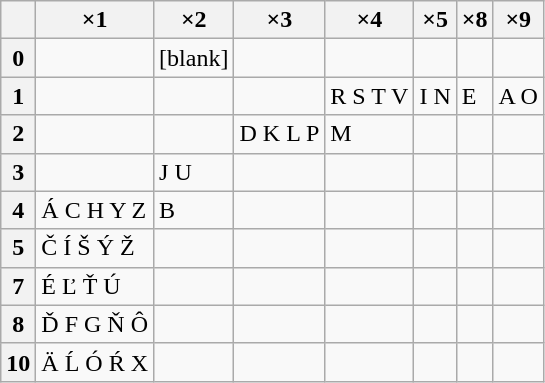<table class="wikitable floatright">
<tr>
<th></th>
<th>×1</th>
<th>×2</th>
<th>×3</th>
<th>×4</th>
<th>×5</th>
<th>×8</th>
<th>×9</th>
</tr>
<tr>
<th>0</th>
<td></td>
<td>[blank]</td>
<td></td>
<td></td>
<td></td>
<td></td>
<td></td>
</tr>
<tr>
<th>1</th>
<td></td>
<td></td>
<td></td>
<td>R S T V</td>
<td>I N</td>
<td>E</td>
<td>A O</td>
</tr>
<tr>
<th>2</th>
<td></td>
<td></td>
<td>D K L P</td>
<td>M</td>
<td></td>
<td></td>
<td></td>
</tr>
<tr>
<th>3</th>
<td></td>
<td>J U</td>
<td></td>
<td></td>
<td></td>
<td></td>
<td></td>
</tr>
<tr>
<th>4</th>
<td>Á C H Y Z</td>
<td>B</td>
<td></td>
<td></td>
<td></td>
<td></td>
<td></td>
</tr>
<tr>
<th>5</th>
<td>Č Í Š Ý Ž</td>
<td></td>
<td></td>
<td></td>
<td></td>
<td></td>
<td></td>
</tr>
<tr>
<th>7</th>
<td>É Ľ Ť Ú</td>
<td></td>
<td></td>
<td></td>
<td></td>
<td></td>
<td></td>
</tr>
<tr>
<th>8</th>
<td>Ď F G Ň Ô</td>
<td></td>
<td></td>
<td></td>
<td></td>
<td></td>
<td></td>
</tr>
<tr>
<th>10</th>
<td>Ä Ĺ Ó Ŕ X</td>
<td></td>
<td></td>
<td></td>
<td></td>
<td></td>
<td></td>
</tr>
</table>
